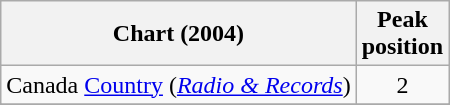<table class="wikitable sortable">
<tr>
<th align="left">Chart (2004)</th>
<th align="center">Peak<br>position</th>
</tr>
<tr>
<td align="left">Canada <a href='#'>Country</a> (<em><a href='#'>Radio & Records</a></em>)</td>
<td align="center">2</td>
</tr>
<tr>
</tr>
<tr>
</tr>
</table>
